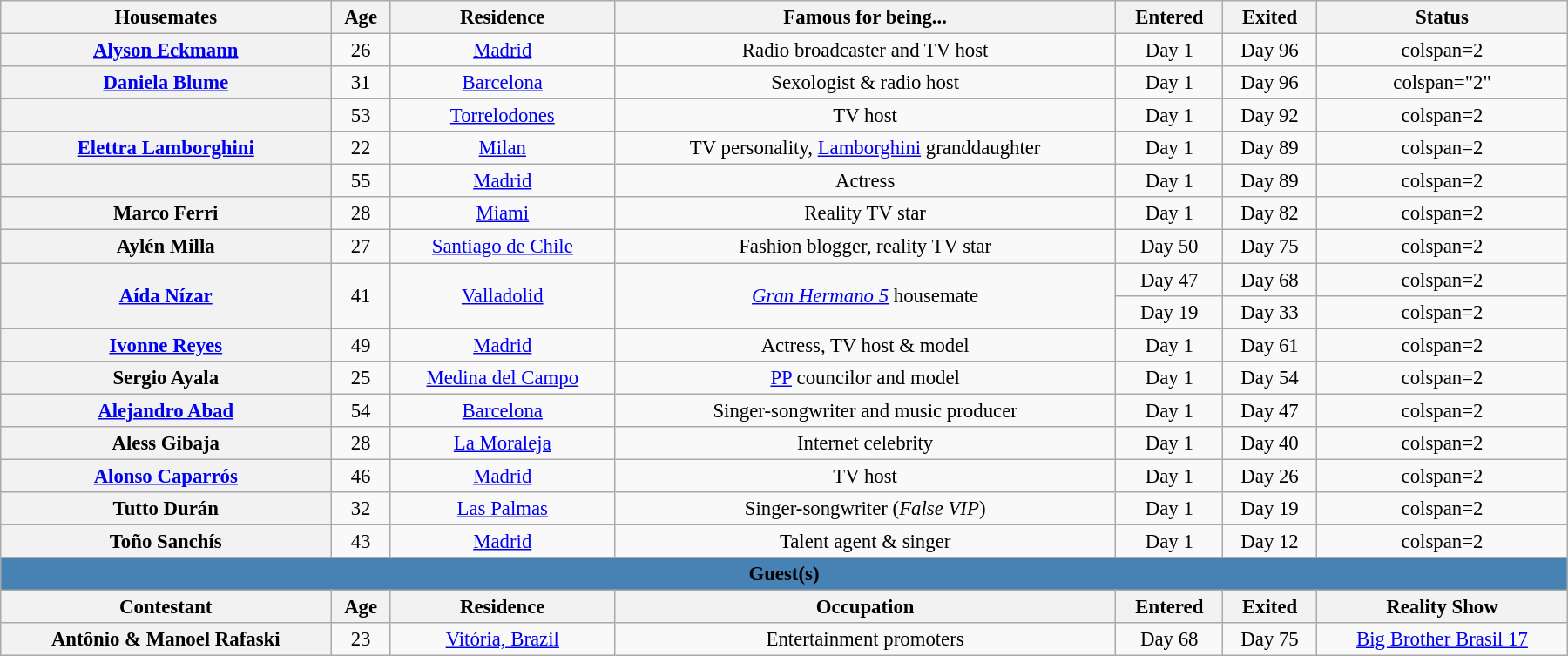<table class="wikitable" style="margin:auto; text-align:center; width:95%; font-size:95%">
<tr>
<th>Housemates</th>
<th>Age</th>
<th>Residence</th>
<th>Famous for being...</th>
<th>Entered</th>
<th>Exited</th>
<th colspan=2>Status</th>
</tr>
<tr>
<th><strong><a href='#'>Alyson Eckmann</a></strong></th>
<td>26</td>
<td><a href='#'>Madrid</a></td>
<td>Radio broadcaster and TV host</td>
<td>Day 1</td>
<td>Day 96</td>
<td>colspan=2 </td>
</tr>
<tr>
<th><a href='#'>Daniela Blume</a></th>
<td>31</td>
<td><a href='#'>Barcelona</a></td>
<td>Sexologist & radio host</td>
<td>Day 1</td>
<td>Day 96</td>
<td>colspan="2" </td>
</tr>
<tr>
<th></th>
<td>53</td>
<td><a href='#'>Torrelodones</a></td>
<td>TV host</td>
<td>Day 1</td>
<td>Day 92</td>
<td>colspan=2 </td>
</tr>
<tr>
<th><a href='#'>Elettra Lamborghini</a></th>
<td>22</td>
<td><a href='#'>Milan</a></td>
<td>TV personality, <a href='#'>Lamborghini</a> granddaughter</td>
<td>Day 1</td>
<td>Day 89</td>
<td>colspan=2 </td>
</tr>
<tr>
<th></th>
<td>55</td>
<td><a href='#'>Madrid</a></td>
<td>Actress</td>
<td>Day 1</td>
<td>Day 89</td>
<td>colspan=2 </td>
</tr>
<tr>
<th>Marco Ferri</th>
<td>28</td>
<td><a href='#'>Miami</a></td>
<td>Reality TV star</td>
<td>Day 1</td>
<td>Day 82</td>
<td>colspan=2 </td>
</tr>
<tr>
<th>Aylén Milla</th>
<td>27</td>
<td><a href='#'>Santiago de Chile</a></td>
<td>Fashion blogger, reality TV star</td>
<td>Day 50</td>
<td>Day 75</td>
<td>colspan=2 </td>
</tr>
<tr>
<th rowspan=2><a href='#'>Aída Nízar</a></th>
<td rowspan=2>41</td>
<td rowspan=2><a href='#'>Valladolid</a></td>
<td rowspan=2><em><a href='#'>Gran Hermano 5</a></em> housemate</td>
<td>Day 47</td>
<td>Day 68</td>
<td>colspan=2 </td>
</tr>
<tr>
<td>Day 19</td>
<td>Day 33</td>
<td>colspan=2 </td>
</tr>
<tr>
<th><a href='#'>Ivonne Reyes</a></th>
<td>49</td>
<td><a href='#'>Madrid</a></td>
<td>Actress, TV host & model</td>
<td>Day 1</td>
<td>Day 61</td>
<td>colspan=2 </td>
</tr>
<tr>
<th>Sergio Ayala</th>
<td>25</td>
<td><a href='#'>Medina del Campo</a></td>
<td><a href='#'>PP</a> councilor and model</td>
<td>Day 1</td>
<td>Day 54</td>
<td>colspan=2 </td>
</tr>
<tr>
<th><a href='#'>Alejandro Abad</a></th>
<td>54</td>
<td><a href='#'>Barcelona</a></td>
<td>Singer-songwriter and music producer</td>
<td>Day 1</td>
<td>Day 47</td>
<td>colspan=2 </td>
</tr>
<tr>
<th>Aless Gibaja</th>
<td>28</td>
<td><a href='#'>La Moraleja</a></td>
<td>Internet celebrity</td>
<td>Day 1</td>
<td>Day 40</td>
<td>colspan=2 </td>
</tr>
<tr>
<th><a href='#'>Alonso Caparrós</a></th>
<td>46</td>
<td><a href='#'>Madrid</a></td>
<td>TV host</td>
<td>Day 1</td>
<td>Day 26</td>
<td>colspan=2 </td>
</tr>
<tr>
<th>Tutto Durán</th>
<td>32</td>
<td><a href='#'>Las Palmas</a></td>
<td>Singer-songwriter (<em>False VIP</em>)</td>
<td>Day 1</td>
<td>Day 19</td>
<td>colspan=2 </td>
</tr>
<tr>
<th>Toño Sanchís</th>
<td>43</td>
<td><a href='#'>Madrid</a></td>
<td>Talent agent & singer</td>
<td>Day 1</td>
<td>Day 12</td>
<td>colspan=2 </td>
</tr>
<tr>
<td colspan="8" style="text-align:center" bgcolor="#4682B4"><span><strong>Guest(s)</strong></span></td>
</tr>
<tr>
<th>Contestant</th>
<th>Age</th>
<th>Residence</th>
<th>Occupation</th>
<th>Entered</th>
<th>Exited</th>
<th colspan="2">Reality Show</th>
</tr>
<tr>
<th>Antônio & Manoel Rafaski</th>
<td>23</td>
<td><a href='#'>Vitória, Brazil</a></td>
<td>Entertainment promoters</td>
<td>Day 68</td>
<td>Day 75</td>
<td colspan="2"><a href='#'>Big Brother Brasil 17</a></td>
</tr>
</table>
